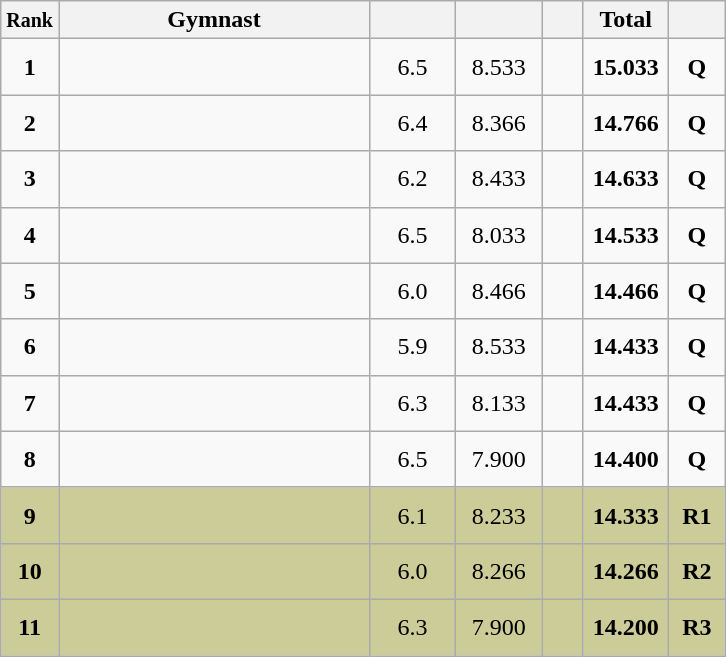<table style="text-align:center;" class="wikitable sortable">
<tr>
<th scope="col" style="width:15px;"><small>Rank</small></th>
<th scope="col" style="width:200px;">Gymnast</th>
<th scope="col" style="width:50px;"><small></small></th>
<th scope="col" style="width:50px;"><small></small></th>
<th scope="col" style="width:20px;"><small></small></th>
<th scope="col" style="width:50px;">Total</th>
<th scope="col" style="width:30px;"><small></small></th>
</tr>
<tr>
<td scope="row" style="text-align:center"><strong>1</strong></td>
<td style="height:30px; text-align:left;"></td>
<td>6.5</td>
<td>8.533</td>
<td></td>
<td><strong>15.033</strong></td>
<td><strong>Q</strong></td>
</tr>
<tr>
<td scope="row" style="text-align:center"><strong>2</strong></td>
<td style="height:30px; text-align:left;"></td>
<td>6.4</td>
<td>8.366</td>
<td></td>
<td><strong>14.766</strong></td>
<td><strong>Q</strong></td>
</tr>
<tr>
<td scope="row" style="text-align:center"><strong>3</strong></td>
<td style="height:30px; text-align:left;"></td>
<td>6.2</td>
<td>8.433</td>
<td></td>
<td><strong>14.633</strong></td>
<td><strong>Q</strong></td>
</tr>
<tr>
<td scope="row" style="text-align:center"><strong>4</strong></td>
<td style="height:30px; text-align:left;"></td>
<td>6.5</td>
<td>8.033</td>
<td></td>
<td><strong>14.533</strong></td>
<td><strong>Q</strong></td>
</tr>
<tr>
<td scope="row" style="text-align:center"><strong>5</strong></td>
<td style="height:30px; text-align:left;"></td>
<td>6.0</td>
<td>8.466</td>
<td></td>
<td><strong>14.466</strong></td>
<td><strong>Q</strong></td>
</tr>
<tr>
<td scope="row" style="text-align:center"><strong>6</strong></td>
<td style="height:30px; text-align:left;"></td>
<td>5.9</td>
<td>8.533</td>
<td></td>
<td><strong>14.433</strong></td>
<td><strong>Q</strong></td>
</tr>
<tr>
<td scope="row" style="text-align:center"><strong>7</strong></td>
<td style="height:30px; text-align:left;"></td>
<td>6.3</td>
<td>8.133</td>
<td></td>
<td><strong>14.433</strong></td>
<td><strong>Q</strong></td>
</tr>
<tr>
<td scope="row" style="text-align:center"><strong>8</strong></td>
<td style="height:30px; text-align:left;"></td>
<td>6.5</td>
<td>7.900</td>
<td></td>
<td><strong>14.400</strong></td>
<td><strong>Q</strong></td>
</tr>
<tr style="background:#cccc99;">
<td scope="row" style="text-align:center"><strong>9</strong></td>
<td style="height:30px; text-align:left;"></td>
<td>6.1</td>
<td>8.233</td>
<td></td>
<td><strong>14.333</strong></td>
<td><strong>R1</strong></td>
</tr>
<tr style="background:#cccc99;">
<td scope="row" style="text-align:center"><strong>10</strong></td>
<td style="height:30px; text-align:left;"></td>
<td>6.0</td>
<td>8.266</td>
<td></td>
<td><strong>14.266</strong></td>
<td><strong>R2</strong></td>
</tr>
<tr style="background:#cccc99;">
<td scope="row" style="text-align:center"><strong>11</strong></td>
<td style="height:30px; text-align:left;"></td>
<td>6.3</td>
<td>7.900</td>
<td></td>
<td><strong>14.200</strong></td>
<td><strong>R3</strong></td>
</tr>
</table>
